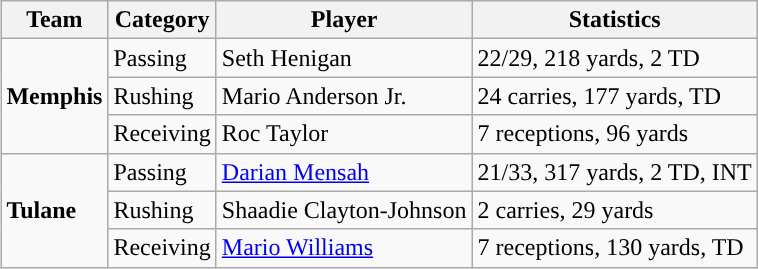<table class="wikitable" style="float: right;">
<tr>
<th>Team</th>
<th>Category</th>
<th>Player</th>
<th>Statistics</th>
</tr>
<tr>
<td rowspan=3><strong>Memphis</strong></td>
<td>Passing</td>
<td>Seth Henigan</td>
<td>22/29, 218 yards, 2 TD</td>
</tr>
<tr>
<td>Rushing</td>
<td>Mario Anderson Jr.</td>
<td>24 carries, 177 yards, TD</td>
</tr>
<tr>
<td>Receiving</td>
<td>Roc Taylor</td>
<td>7 receptions, 96 yards</td>
</tr>
<tr>
<td rowspan=3><strong>Tulane</strong></td>
<td>Passing</td>
<td><a href='#'>Darian Mensah</a></td>
<td>21/33, 317 yards, 2 TD, INT</td>
</tr>
<tr>
<td>Rushing</td>
<td>Shaadie Clayton-Johnson</td>
<td>2 carries, 29 yards</td>
</tr>
<tr>
<td>Receiving</td>
<td><a href='#'>Mario Williams</a></td>
<td>7 receptions, 130 yards, TD</td>
</tr>
</table>
